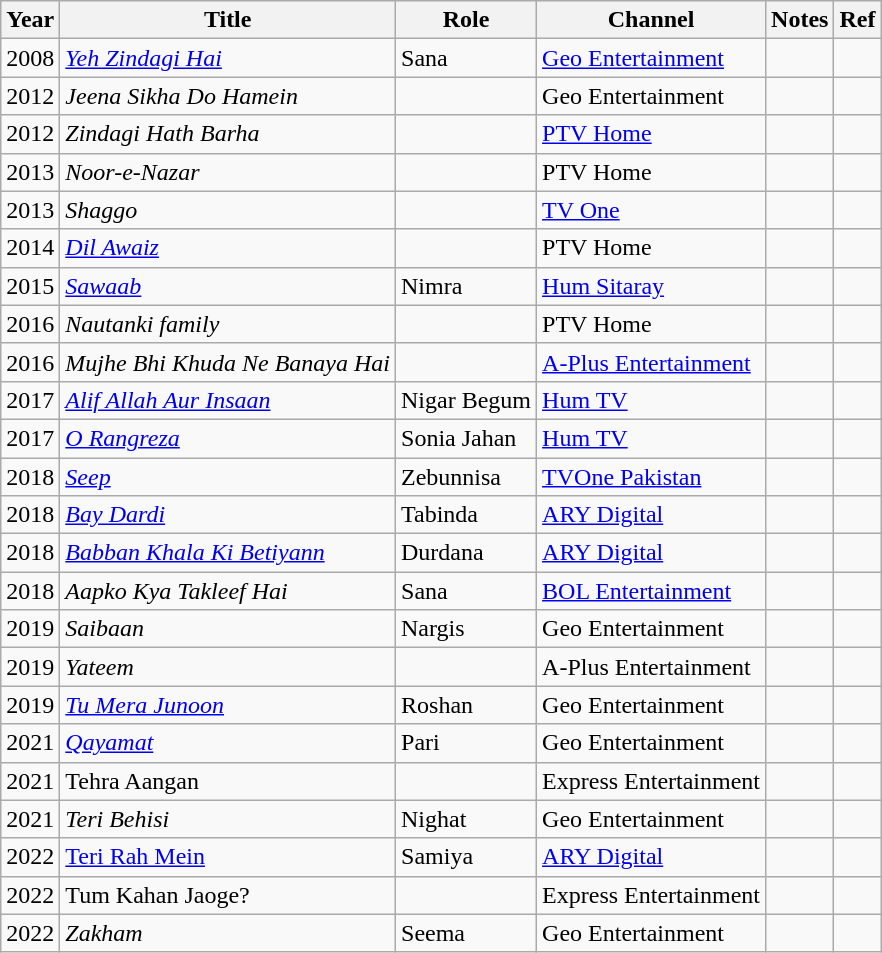<table class="wikitable">
<tr>
<th>Year</th>
<th>Title</th>
<th>Role</th>
<th>Channel</th>
<th>Notes</th>
<th>Ref</th>
</tr>
<tr>
<td>2008</td>
<td><em><a href='#'>Yeh Zindagi Hai</a></em></td>
<td>Sana</td>
<td><a href='#'>Geo Entertainment</a></td>
<td></td>
<td></td>
</tr>
<tr>
<td>2012</td>
<td><em>Jeena Sikha Do Hamein</em></td>
<td></td>
<td>Geo Entertainment</td>
<td></td>
<td></td>
</tr>
<tr>
<td>2012</td>
<td><em>Zindagi Hath Barha</em></td>
<td></td>
<td><a href='#'>PTV Home</a></td>
<td></td>
<td></td>
</tr>
<tr>
<td>2013</td>
<td><em>Noor-e-Nazar</em></td>
<td></td>
<td>PTV Home</td>
<td></td>
<td></td>
</tr>
<tr>
<td>2013</td>
<td><em>Shaggo</em></td>
<td></td>
<td><a href='#'>TV One</a></td>
<td></td>
<td></td>
</tr>
<tr>
<td>2014</td>
<td><em><a href='#'>Dil Awaiz</a></em></td>
<td></td>
<td>PTV Home</td>
<td></td>
<td></td>
</tr>
<tr>
<td>2015</td>
<td><em><a href='#'>Sawaab</a></em></td>
<td>Nimra</td>
<td><a href='#'>Hum Sitaray</a></td>
<td></td>
<td></td>
</tr>
<tr>
<td>2016</td>
<td><em>Nautanki family</em></td>
<td></td>
<td>PTV Home</td>
<td></td>
<td></td>
</tr>
<tr>
<td>2016</td>
<td><em>Mujhe Bhi Khuda Ne Banaya Hai</em></td>
<td></td>
<td><a href='#'>A-Plus Entertainment</a></td>
<td></td>
<td></td>
</tr>
<tr>
<td>2017</td>
<td><em><a href='#'>Alif Allah Aur Insaan</a></em></td>
<td>Nigar Begum</td>
<td><a href='#'>Hum TV</a></td>
<td></td>
<td></td>
</tr>
<tr>
<td>2017</td>
<td><em><a href='#'>O Rangreza</a></em></td>
<td>Sonia Jahan</td>
<td><a href='#'>Hum TV</a></td>
<td></td>
<td></td>
</tr>
<tr>
<td>2018</td>
<td><em><a href='#'>Seep</a></em></td>
<td>Zebunnisa</td>
<td><a href='#'>TVOne Pakistan</a></td>
<td></td>
<td></td>
</tr>
<tr>
<td>2018</td>
<td><em><a href='#'>Bay Dardi</a></em></td>
<td>Tabinda</td>
<td><a href='#'>ARY Digital</a></td>
<td></td>
<td></td>
</tr>
<tr>
<td>2018</td>
<td><em><a href='#'>Babban Khala Ki Betiyann</a></em></td>
<td>Durdana</td>
<td><a href='#'>ARY Digital</a></td>
<td></td>
<td></td>
</tr>
<tr>
<td>2018</td>
<td><em>Aapko Kya Takleef Hai</em></td>
<td>Sana</td>
<td><a href='#'>BOL Entertainment</a></td>
<td></td>
<td></td>
</tr>
<tr>
<td>2019</td>
<td><em>Saibaan</em></td>
<td>Nargis</td>
<td>Geo Entertainment</td>
<td></td>
<td></td>
</tr>
<tr>
<td>2019</td>
<td><em>Yateem</em></td>
<td></td>
<td>A-Plus Entertainment</td>
<td></td>
<td></td>
</tr>
<tr>
<td>2019</td>
<td><em><a href='#'>Tu Mera Junoon</a></em></td>
<td>Roshan</td>
<td>Geo Entertainment</td>
<td></td>
<td></td>
</tr>
<tr>
<td>2021</td>
<td><em><a href='#'>Qayamat</a></em></td>
<td>Pari</td>
<td>Geo Entertainment</td>
<td></td>
<td></td>
</tr>
<tr>
<td>2021</td>
<td>Tehra Aangan</td>
<td></td>
<td>Express Entertainment</td>
<td></td>
<td></td>
</tr>
<tr>
<td>2021</td>
<td><em>Teri Behisi</em></td>
<td>Nighat</td>
<td>Geo Entertainment</td>
<td></td>
<td></td>
</tr>
<tr>
<td>2022</td>
<td><a href='#'>Teri Rah Mein</a></td>
<td>Samiya</td>
<td><a href='#'>ARY Digital</a></td>
<td></td>
<td></td>
</tr>
<tr>
<td>2022</td>
<td>Tum Kahan Jaoge?</td>
<td></td>
<td>Express Entertainment</td>
<td></td>
<td></td>
</tr>
<tr>
<td>2022</td>
<td><em>Zakham</em></td>
<td>Seema</td>
<td>Geo Entertainment</td>
<td></td>
<td></td>
</tr>
</table>
